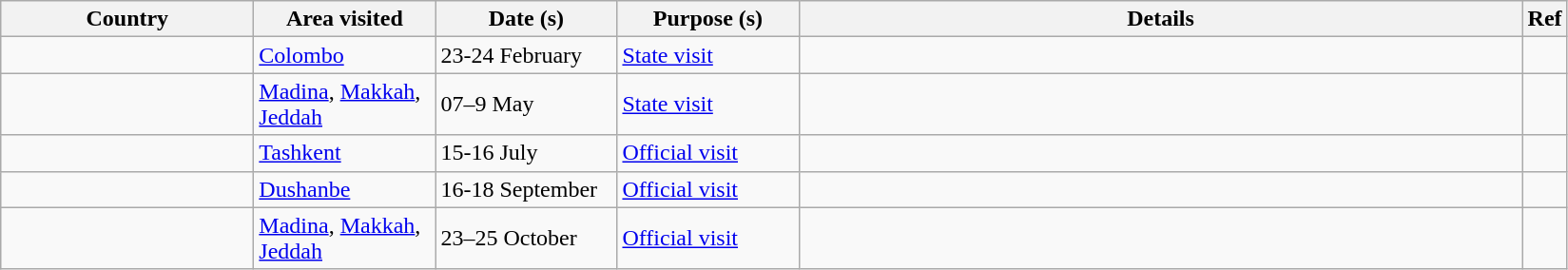<table class="wikitable outercollapse sortable">
<tr>
<th width=170>Country</th>
<th width=120>Area visited</th>
<th width=120>Date (s)</th>
<th width=120>Purpose (s)</th>
<th width=500>Details</th>
<th width=20>Ref</th>
</tr>
<tr>
<td></td>
<td><a href='#'>Colombo</a></td>
<td>23-24 February</td>
<td><a href='#'>State visit</a></td>
<td></td>
<td></td>
</tr>
<tr>
<td></td>
<td><a href='#'>Madina</a>, <a href='#'>Makkah</a>, <a href='#'>Jeddah</a></td>
<td>07–9 May</td>
<td><a href='#'>State visit</a></td>
<td></td>
<td></td>
</tr>
<tr>
<td></td>
<td><a href='#'>Tashkent</a></td>
<td>15-16 July</td>
<td><a href='#'>Official visit</a></td>
<td></td>
<td></td>
</tr>
<tr>
<td></td>
<td><a href='#'>Dushanbe</a></td>
<td>16-18 September</td>
<td><a href='#'>Official visit</a></td>
<td></td>
<td></td>
</tr>
<tr>
<td></td>
<td><a href='#'>Madina</a>, <a href='#'>Makkah</a>, <a href='#'>Jeddah</a></td>
<td>23–25 October</td>
<td><a href='#'>Official visit</a></td>
<td></td>
<td></td>
</tr>
</table>
